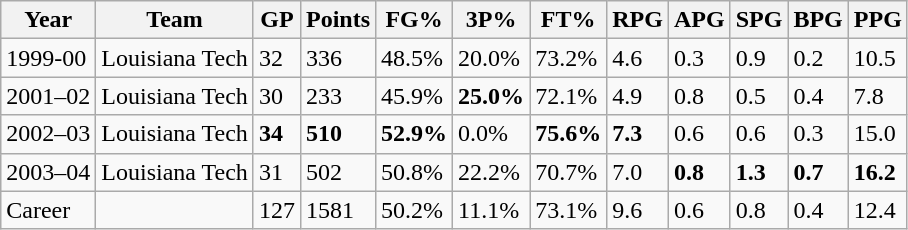<table class="wikitable">
<tr>
<th>Year</th>
<th>Team</th>
<th>GP</th>
<th>Points</th>
<th>FG%</th>
<th>3P%</th>
<th>FT%</th>
<th>RPG</th>
<th>APG</th>
<th>SPG</th>
<th>BPG</th>
<th>PPG</th>
</tr>
<tr>
<td>1999-00</td>
<td>Louisiana Tech</td>
<td>32</td>
<td>336</td>
<td>48.5%</td>
<td>20.0%</td>
<td>73.2%</td>
<td>4.6</td>
<td>0.3</td>
<td>0.9</td>
<td>0.2</td>
<td>10.5</td>
</tr>
<tr>
<td>2001–02</td>
<td>Louisiana Tech</td>
<td>30</td>
<td>233</td>
<td>45.9%</td>
<td><strong>25.0%</strong></td>
<td>72.1%</td>
<td>4.9</td>
<td>0.8</td>
<td>0.5</td>
<td>0.4</td>
<td>7.8</td>
</tr>
<tr>
<td>2002–03</td>
<td>Louisiana Tech</td>
<td><strong>34</strong></td>
<td><strong>510</strong></td>
<td><strong>52.9%</strong></td>
<td>0.0%</td>
<td><strong>75.6%</strong></td>
<td><strong>7.3</strong></td>
<td>0.6</td>
<td>0.6</td>
<td>0.3</td>
<td>15.0</td>
</tr>
<tr>
<td>2003–04</td>
<td>Louisiana Tech</td>
<td>31</td>
<td>502</td>
<td>50.8%</td>
<td>22.2%</td>
<td>70.7%</td>
<td>7.0</td>
<td><strong>0.8</strong></td>
<td><strong>1.3</strong></td>
<td><strong>0.7</strong></td>
<td><strong>16.2</strong></td>
</tr>
<tr>
<td>Career</td>
<td></td>
<td>127</td>
<td>1581</td>
<td>50.2%</td>
<td>11.1%</td>
<td>73.1%</td>
<td>9.6</td>
<td>0.6</td>
<td>0.8</td>
<td>0.4</td>
<td>12.4</td>
</tr>
</table>
